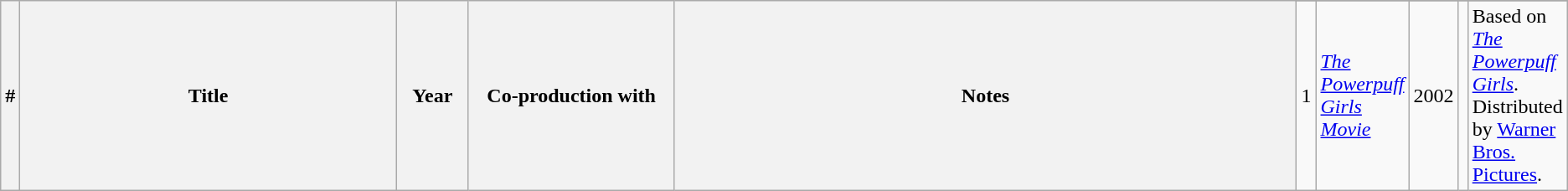<table class="wikitable sortable" style="width: auto; style="font-size:95%;" table-layout: fixed;" |>
<tr>
<th rowspan="2" style="30%;">#</th>
<th rowspan="2" style="width:30%;">Title</th>
<th rowspan="2" style="width:5%;">Year</th>
<th rowspan="2" style="width:15%;">Co-production with</th>
<th rowspan="2" style="width:50%;">Notes</th>
</tr>
<tr>
<td>1</td>
<td><em><a href='#'>The Powerpuff Girls Movie</a></em></td>
<td align="center">2002</td>
<td rowspan="1" align="center"></td>
<td>Based on <em><a href='#'>The Powerpuff Girls</a></em>. Distributed by <a href='#'>Warner Bros. Pictures</a>.</td>
</tr>
</table>
